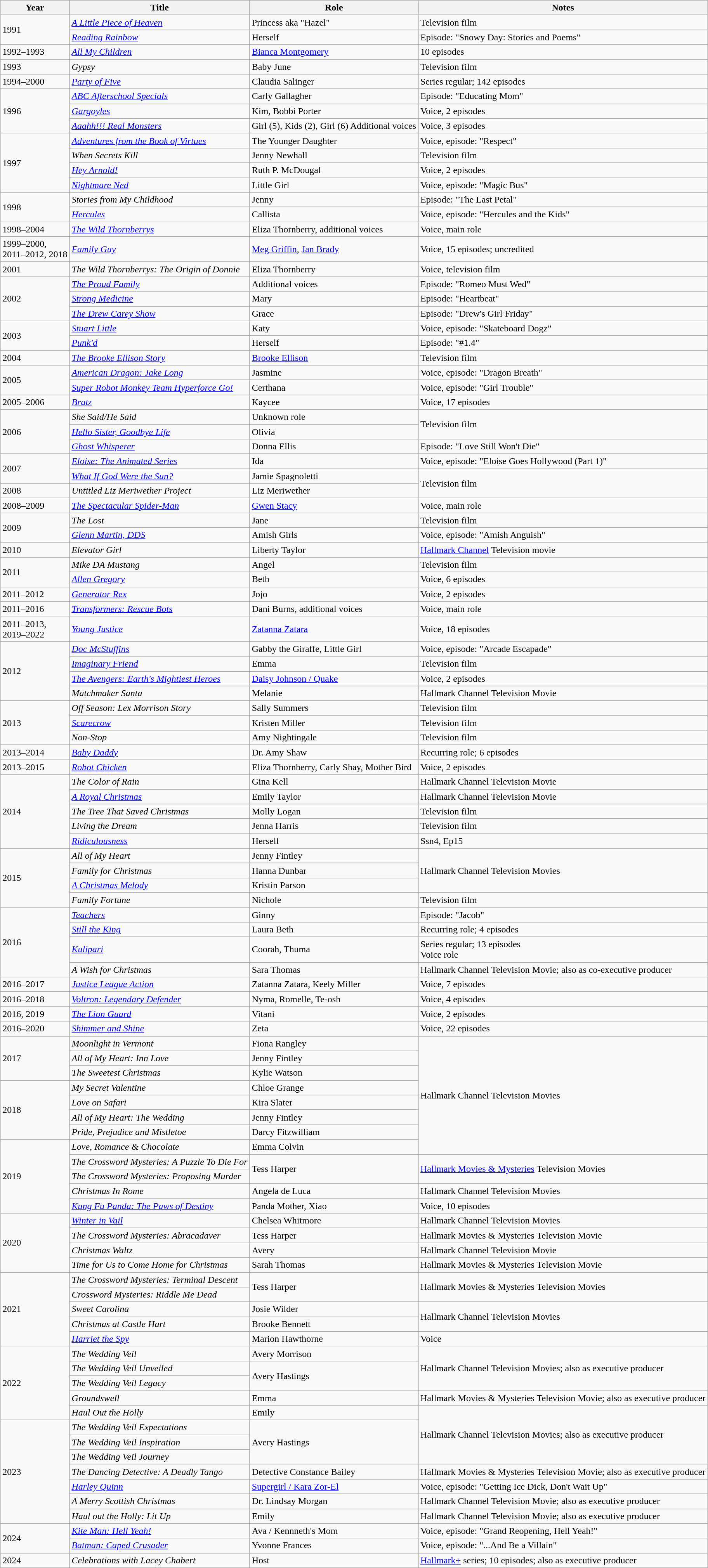<table class="wikitable sortable">
<tr>
<th>Year</th>
<th>Title</th>
<th>Role</th>
<th>Notes</th>
</tr>
<tr>
<td rowspan="2">1991</td>
<td><em><a href='#'>A Little Piece of Heaven</a></em></td>
<td>Princess aka "Hazel"</td>
<td>Television film</td>
</tr>
<tr>
<td><em><a href='#'>Reading Rainbow</a></em></td>
<td>Herself</td>
<td>Episode: "Snowy Day: Stories and Poems"</td>
</tr>
<tr>
<td>1992–1993</td>
<td><em><a href='#'>All My Children</a></em></td>
<td><a href='#'>Bianca Montgomery</a></td>
<td>10 episodes</td>
</tr>
<tr>
<td>1993</td>
<td><em>Gypsy</em></td>
<td>Baby June</td>
<td>Television film</td>
</tr>
<tr>
<td>1994–2000</td>
<td><em><a href='#'>Party of Five</a></em></td>
<td>Claudia Salinger</td>
<td>Series regular; 142 episodes</td>
</tr>
<tr>
<td rowspan="3">1996</td>
<td><em><a href='#'>ABC Afterschool Specials</a></em></td>
<td>Carly Gallagher</td>
<td>Episode: "Educating Mom"</td>
</tr>
<tr>
<td><em><a href='#'>Gargoyles</a></em></td>
<td>Kim, Bobbi Porter</td>
<td>Voice, 2 episodes</td>
</tr>
<tr>
<td><em><a href='#'>Aaahh!!! Real Monsters</a></em></td>
<td>Girl (5), Kids (2), Girl (6) Additional voices</td>
<td>Voice, 3 episodes</td>
</tr>
<tr>
<td rowspan="4">1997</td>
<td><em><a href='#'>Adventures from the Book of Virtues</a></em></td>
<td>The Younger Daughter</td>
<td>Voice, episode: "Respect"</td>
</tr>
<tr>
<td><em>When Secrets Kill</em></td>
<td>Jenny Newhall</td>
<td>Television film</td>
</tr>
<tr>
<td><em><a href='#'>Hey Arnold!</a></em></td>
<td>Ruth P. McDougal</td>
<td>Voice, 2 episodes</td>
</tr>
<tr>
<td><em><a href='#'>Nightmare Ned</a></em></td>
<td>Little Girl</td>
<td>Voice, episode: "Magic Bus"</td>
</tr>
<tr>
<td rowspan="2">1998</td>
<td><em>Stories from My Childhood</em></td>
<td>Jenny</td>
<td>Episode: "The Last Petal"</td>
</tr>
<tr>
<td><em><a href='#'>Hercules</a></em></td>
<td>Callista</td>
<td>Voice, episode: "Hercules and the Kids"</td>
</tr>
<tr>
<td>1998–2004</td>
<td><em><a href='#'>The Wild Thornberrys</a></em></td>
<td>Eliza Thornberry, additional voices</td>
<td>Voice, main role</td>
</tr>
<tr>
<td>1999–2000,<br>2011–2012, 2018</td>
<td><em><a href='#'>Family Guy</a></em></td>
<td><a href='#'>Meg Griffin</a>, <a href='#'>Jan Brady</a></td>
<td>Voice, 15 episodes; uncredited</td>
</tr>
<tr>
<td>2001</td>
<td><em>The Wild Thornberrys: The Origin of Donnie</em></td>
<td>Eliza Thornberry</td>
<td>Voice, television film</td>
</tr>
<tr>
<td rowspan="3">2002</td>
<td><em><a href='#'>The Proud Family</a></em></td>
<td>Additional voices</td>
<td>Episode: "Romeo Must Wed"</td>
</tr>
<tr>
<td><em><a href='#'>Strong Medicine</a></em></td>
<td>Mary</td>
<td>Episode: "Heartbeat"</td>
</tr>
<tr>
<td><em><a href='#'>The Drew Carey Show</a></em></td>
<td>Grace</td>
<td>Episode: "Drew's Girl Friday"</td>
</tr>
<tr>
<td rowspan="2">2003</td>
<td><em><a href='#'>Stuart Little</a></em></td>
<td>Katy</td>
<td>Voice, episode: "Skateboard Dogz"</td>
</tr>
<tr>
<td><em><a href='#'>Punk'd</a></em></td>
<td>Herself</td>
<td>Episode: "#1.4"</td>
</tr>
<tr>
<td>2004</td>
<td><em><a href='#'>The Brooke Ellison Story</a></em></td>
<td><a href='#'>Brooke Ellison</a></td>
<td>Television film</td>
</tr>
<tr>
<td rowspan="2">2005</td>
<td><em><a href='#'>American Dragon: Jake Long</a></em></td>
<td>Jasmine</td>
<td>Voice, episode: "Dragon Breath"</td>
</tr>
<tr>
<td><em><a href='#'>Super Robot Monkey Team Hyperforce Go!</a></em></td>
<td>Certhana</td>
<td>Voice, episode: "Girl Trouble"</td>
</tr>
<tr>
<td>2005–2006</td>
<td><em><a href='#'>Bratz</a></em></td>
<td>Kaycee</td>
<td>Voice, 17 episodes</td>
</tr>
<tr>
<td rowspan="3">2006</td>
<td><em>She Said/He Said</em></td>
<td>Unknown role</td>
<td rowspan="2">Television film</td>
</tr>
<tr>
<td><em><a href='#'>Hello Sister, Goodbye Life</a></em></td>
<td>Olivia</td>
</tr>
<tr>
<td><em><a href='#'>Ghost Whisperer</a></em></td>
<td>Donna Ellis</td>
<td>Episode: "Love Still Won't Die"</td>
</tr>
<tr>
<td rowspan="2">2007</td>
<td><em><a href='#'>Eloise: The Animated Series</a></em></td>
<td>Ida</td>
<td>Voice, episode: "Eloise Goes Hollywood (Part 1)"</td>
</tr>
<tr>
<td><em><a href='#'>What If God Were the Sun?</a></em></td>
<td>Jamie Spagnoletti</td>
<td rowspan="2">Television film</td>
</tr>
<tr>
<td>2008</td>
<td><em>Untitled Liz Meriwether Project</em></td>
<td>Liz Meriwether</td>
</tr>
<tr>
<td>2008–2009</td>
<td><em><a href='#'>The Spectacular Spider-Man</a></em></td>
<td><a href='#'>Gwen Stacy</a></td>
<td>Voice, main role</td>
</tr>
<tr>
<td rowspan="2">2009</td>
<td><em>The Lost</em></td>
<td>Jane</td>
<td>Television film</td>
</tr>
<tr>
<td><em><a href='#'>Glenn Martin, DDS</a></em></td>
<td>Amish Girls</td>
<td>Voice, episode: "Amish Anguish"</td>
</tr>
<tr>
<td>2010</td>
<td><em>Elevator Girl</em></td>
<td>Liberty Taylor</td>
<td rowspan=""1><a href='#'>Hallmark Channel</a> Television movie</td>
</tr>
<tr>
<td rowspan="2">2011</td>
<td><em>Mike DA Mustang</em></td>
<td>Angel</td>
<td>Television film</td>
</tr>
<tr>
<td><em><a href='#'>Allen Gregory</a></em></td>
<td>Beth</td>
<td>Voice, 6 episodes</td>
</tr>
<tr>
<td>2011–2012</td>
<td><em><a href='#'>Generator Rex</a></em></td>
<td>Jojo</td>
<td>Voice, 2 episodes</td>
</tr>
<tr>
<td>2011–2016</td>
<td><em><a href='#'>Transformers: Rescue Bots</a></em></td>
<td>Dani Burns, additional voices</td>
<td>Voice, main role</td>
</tr>
<tr>
<td>2011–2013,<br>2019–2022</td>
<td><em><a href='#'>Young Justice</a></em></td>
<td><a href='#'>Zatanna Zatara</a></td>
<td>Voice, 18 episodes</td>
</tr>
<tr>
<td rowspan="4">2012</td>
<td><em><a href='#'>Doc McStuffins</a></em></td>
<td>Gabby the Giraffe, Little Girl</td>
<td>Voice, episode: "Arcade Escapade"</td>
</tr>
<tr>
<td><em><a href='#'>Imaginary Friend</a></em></td>
<td>Emma</td>
<td>Television film</td>
</tr>
<tr>
<td><em><a href='#'>The Avengers: Earth's Mightiest Heroes</a></em></td>
<td><a href='#'>Daisy Johnson / Quake</a></td>
<td>Voice, 2 episodes</td>
</tr>
<tr>
<td><em>Matchmaker Santa</em></td>
<td>Melanie</td>
<td>Hallmark Channel Television Movie</td>
</tr>
<tr>
<td rowspan="3">2013</td>
<td><em>Off Season: Lex Morrison Story</em></td>
<td>Sally Summers</td>
<td>Television film</td>
</tr>
<tr>
<td><em><a href='#'>Scarecrow</a></em></td>
<td>Kristen Miller</td>
<td>Television film</td>
</tr>
<tr>
<td><em>Non-Stop</em></td>
<td>Amy Nightingale</td>
<td>Television film</td>
</tr>
<tr>
<td>2013–2014</td>
<td><em><a href='#'>Baby Daddy</a></em></td>
<td>Dr. Amy Shaw</td>
<td>Recurring role; 6 episodes</td>
</tr>
<tr>
<td>2013–2015</td>
<td><em><a href='#'>Robot Chicken</a></em></td>
<td>Eliza Thornberry, Carly Shay, Mother Bird</td>
<td>Voice, 2 episodes</td>
</tr>
<tr>
<td rowspan="5">2014</td>
<td><em>The Color of Rain</em></td>
<td>Gina Kell</td>
<td>Hallmark Channel Television Movie</td>
</tr>
<tr>
<td><em><a href='#'>A Royal Christmas</a></em></td>
<td>Emily Taylor</td>
<td>Hallmark Channel Television Movie</td>
</tr>
<tr>
<td><em>The Tree That Saved Christmas</em></td>
<td>Molly Logan</td>
<td>Television film</td>
</tr>
<tr>
<td><em>Living the Dream</em></td>
<td>Jenna Harris</td>
<td>Television film</td>
</tr>
<tr>
<td><em><a href='#'>Ridiculousness</a></em></td>
<td>Herself</td>
<td>Ssn4, Ep15</td>
</tr>
<tr>
<td rowspan="4">2015</td>
<td><em>All of My Heart</em></td>
<td>Jenny Fintley</td>
<td rowspan="3">Hallmark Channel Television Movies</td>
</tr>
<tr>
<td><em>Family for Christmas</em></td>
<td>Hanna Dunbar</td>
</tr>
<tr>
<td><em><a href='#'>A Christmas Melody</a></em></td>
<td>Kristin Parson</td>
</tr>
<tr>
<td><em>Family Fortune</em></td>
<td>Nichole</td>
<td>Television film</td>
</tr>
<tr>
<td rowspan="4">2016</td>
<td><em><a href='#'>Teachers</a></em></td>
<td>Ginny</td>
<td>Episode: "Jacob"</td>
</tr>
<tr>
<td><em><a href='#'>Still the King</a></em></td>
<td>Laura Beth</td>
<td>Recurring role; 4 episodes</td>
</tr>
<tr>
<td><em><a href='#'>Kulipari</a></em></td>
<td>Coorah, Thuma</td>
<td>Series regular; 13 episodes<br>Voice role</td>
</tr>
<tr>
<td><em>A Wish for Christmas</em></td>
<td>Sara Thomas</td>
<td>Hallmark Channel Television Movie; also as co-executive producer</td>
</tr>
<tr>
<td>2016–2017</td>
<td><em><a href='#'>Justice League Action</a></em></td>
<td>Zatanna Zatara, Keely Miller</td>
<td>Voice, 7 episodes</td>
</tr>
<tr>
<td>2016–2018</td>
<td><em><a href='#'>Voltron: Legendary Defender</a></em></td>
<td>Nyma, Romelle, Te-osh</td>
<td>Voice, 4 episodes</td>
</tr>
<tr>
<td>2016, 2019</td>
<td><em><a href='#'>The Lion Guard</a></em></td>
<td>Vitani</td>
<td>Voice, 2 episodes</td>
</tr>
<tr>
<td>2016–2020</td>
<td><em><a href='#'>Shimmer and Shine</a></em></td>
<td>Zeta</td>
<td>Voice, 22 episodes</td>
</tr>
<tr>
<td rowspan="3">2017</td>
<td><em>Moonlight in Vermont</em></td>
<td>Fiona Rangley</td>
<td rowspan="8">Hallmark Channel Television Movies</td>
</tr>
<tr>
<td><em>All of My Heart: Inn Love</em></td>
<td>Jenny Fintley</td>
</tr>
<tr>
<td><em>The Sweetest Christmas</em></td>
<td>Kylie Watson</td>
</tr>
<tr>
<td rowspan="4">2018</td>
<td><em>My Secret Valentine</em></td>
<td>Chloe Grange</td>
</tr>
<tr>
<td><em>Love on Safari</em></td>
<td>Kira Slater</td>
</tr>
<tr>
<td><em>All of My Heart: The Wedding</em></td>
<td>Jenny Fintley</td>
</tr>
<tr>
<td><em>Pride, Prejudice and Mistletoe</em></td>
<td>Darcy Fitzwilliam</td>
</tr>
<tr>
<td rowspan="5">2019</td>
<td><em>Love, Romance & Chocolate</em></td>
<td>Emma Colvin</td>
</tr>
<tr>
<td><em>The Crossword Mysteries: A Puzzle To Die For</em></td>
<td rowspan="2">Tess Harper</td>
<td rowspan="2"><a href='#'>Hallmark Movies & Mysteries</a> Television Movies</td>
</tr>
<tr>
<td><em>The Crossword Mysteries: Proposing Murder</em></td>
</tr>
<tr>
<td><em>Christmas In Rome</em></td>
<td>Angela de Luca</td>
<td>Hallmark Channel Television Movies</td>
</tr>
<tr>
<td><em><a href='#'>Kung Fu Panda: The Paws of Destiny</a></em></td>
<td>Panda Mother, Xiao</td>
<td>Voice, 10 episodes</td>
</tr>
<tr>
<td rowspan="4">2020</td>
<td><em><a href='#'>Winter in Vail</a></em></td>
<td>Chelsea Whitmore</td>
<td>Hallmark Channel Television Movies</td>
</tr>
<tr>
<td><em>The Crossword Mysteries: Abracadaver</em></td>
<td>Tess Harper</td>
<td>Hallmark Movies & Mysteries Television Movie</td>
</tr>
<tr>
<td><em>Christmas Waltz</em></td>
<td>Avery</td>
<td>Hallmark Channel Television Movie</td>
</tr>
<tr>
<td><em>Time for Us to Come Home for Christmas</em></td>
<td>Sarah Thomas</td>
<td>Hallmark Movies & Mysteries Television Movie</td>
</tr>
<tr>
<td rowspan="5">2021</td>
<td><em>The Crossword Mysteries: Terminal Descent</em></td>
<td rowspan=2>Tess Harper</td>
<td rowspan=2>Hallmark Movies & Mysteries Television Movies</td>
</tr>
<tr>
<td><em>Crossword Mysteries: Riddle Me Dead</em></td>
</tr>
<tr>
<td><em>Sweet Carolina</em></td>
<td>Josie Wilder</td>
<td rowspan=2>Hallmark Channel Television Movies</td>
</tr>
<tr>
<td><em>Christmas at Castle Hart</em></td>
<td>Brooke Bennett</td>
</tr>
<tr>
<td><em><a href='#'>Harriet the Spy</a></em></td>
<td>Marion Hawthorne</td>
<td>Voice</td>
</tr>
<tr>
<td rowspan="5">2022</td>
<td><em>The Wedding Veil</em></td>
<td>Avery Morrison</td>
<td rowspan="3">Hallmark Channel Television Movies; also as executive producer</td>
</tr>
<tr>
<td><em>The Wedding Veil Unveiled</em></td>
<td rowspan="2">Avery Hastings</td>
</tr>
<tr>
<td><em>The Wedding Veil Legacy</em></td>
</tr>
<tr>
<td><em>Groundswell</em></td>
<td>Emma</td>
<td>Hallmark Movies & Mysteries Television Movie; also as executive producer</td>
</tr>
<tr>
<td><em>Haul Out the Holly</em></td>
<td>Emily</td>
<td rowspan=4>Hallmark Channel Television Movies; also as executive producer</td>
</tr>
<tr>
<td rowspan="7">2023</td>
<td><em>The Wedding Veil Expectations</em></td>
<td rowspan="3">Avery Hastings</td>
</tr>
<tr>
<td><em>The Wedding Veil Inspiration</em></td>
</tr>
<tr>
<td><em>The Wedding Veil Journey</em></td>
</tr>
<tr>
<td><em>The Dancing Detective: A Deadly Tango</em></td>
<td>Detective Constance Bailey</td>
<td>Hallmark Movies & Mysteries Television Movie; also as executive producer</td>
</tr>
<tr>
<td><em><a href='#'>Harley Quinn</a></em></td>
<td><a href='#'>Supergirl / Kara Zor-El</a></td>
<td>Voice, episode: "Getting Ice Dick, Don't Wait Up"</td>
</tr>
<tr>
<td><em>A Merry Scottish Christmas</em></td>
<td>Dr. Lindsay Morgan</td>
<td>Hallmark Channel Television Movie; also as executive producer</td>
</tr>
<tr>
<td><em>Haul out the Holly: Lit Up</em></td>
<td>Emily</td>
<td>Hallmark Channel Television Movie; also as executive producer</td>
</tr>
<tr>
<td rowspan="2">2024</td>
<td><em><a href='#'>Kite Man: Hell Yeah!</a></em></td>
<td>Ava / Kennneth's Mom</td>
<td>Voice, episode: "Grand Reopening, Hell Yeah!"</td>
</tr>
<tr>
<td><em><a href='#'>Batman: Caped Crusader</a></em></td>
<td>Yvonne Frances</td>
<td>Voice, episode: "...And Be a Villain"</td>
</tr>
<tr>
<td>2024</td>
<td><em>Celebrations with Lacey Chabert</em></td>
<td>Host</td>
<td><a href='#'>Hallmark+</a> series; 10 episodes; also as executive producer</td>
</tr>
</table>
